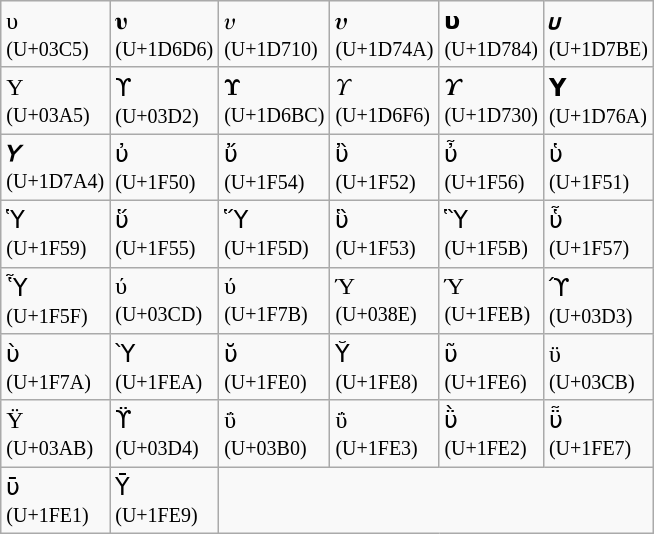<table class="wikitable">
<tr>
<td>υ<br><small>(U+03C5)</small></td>
<td>𝛖<br><small>(U+1D6D6)</small></td>
<td>𝜐<br><small>(U+1D710)</small></td>
<td>𝝊<br><small>(U+1D74A)</small></td>
<td>𝞄<br><small>(U+1D784)</small></td>
<td>𝞾<br><small>(U+1D7BE)</small></td>
</tr>
<tr>
<td>Υ<br><small>(U+03A5)</small></td>
<td>ϒ<br><small>(U+03D2)</small></td>
<td>𝚼<br><small>(U+1D6BC)</small></td>
<td>𝛶<br><small>(U+1D6F6)</small></td>
<td>𝜰<br><small>(U+1D730)</small></td>
<td>𝝪<br><small>(U+1D76A)</small></td>
</tr>
<tr>
<td>𝞤<br><small>(U+1D7A4)</small></td>
<td>ὐ<br><small>(U+1F50)</small></td>
<td>ὔ<br><small>(U+1F54)</small></td>
<td>ὒ<br><small>(U+1F52)</small></td>
<td>ὖ<br><small>(U+1F56)</small></td>
<td>ὑ<br><small>(U+1F51)</small></td>
</tr>
<tr>
<td>Ὑ<br><small>(U+1F59)</small></td>
<td>ὕ<br><small>(U+1F55)</small></td>
<td>Ὕ<br><small>(U+1F5D)</small></td>
<td>ὓ<br><small>(U+1F53)</small></td>
<td>Ὓ<br><small>(U+1F5B)</small></td>
<td>ὗ<br><small>(U+1F57)</small></td>
</tr>
<tr>
<td>Ὗ<br><small>(U+1F5F)</small></td>
<td>ύ<br><small>(U+03CD)</small></td>
<td>ύ<br><small>(U+1F7B)</small></td>
<td>Ύ<br><small>(U+038E)</small></td>
<td>Ύ<br><small>(U+1FEB)</small></td>
<td>ϓ<br><small>(U+03D3)</small></td>
</tr>
<tr>
<td>ὺ<br><small>(U+1F7A)</small></td>
<td>Ὺ<br><small>(U+1FEA)</small></td>
<td>ῠ<br><small>(U+1FE0)</small></td>
<td>Ῠ<br><small>(U+1FE8)</small></td>
<td>ῦ<br><small>(U+1FE6)</small></td>
<td>ϋ<br><small>(U+03CB)</small></td>
</tr>
<tr>
<td>Ϋ<br><small>(U+03AB)</small></td>
<td>ϔ<br><small>(U+03D4)</small></td>
<td>ΰ<br><small>(U+03B0)</small></td>
<td>ΰ<br><small>(U+1FE3)</small></td>
<td>ῢ<br><small>(U+1FE2)</small></td>
<td>ῧ<br><small>(U+1FE7)</small></td>
</tr>
<tr>
<td>ῡ<br><small>(U+1FE1)</small></td>
<td>Ῡ<br><small>(U+1FE9)</small></td>
</tr>
</table>
